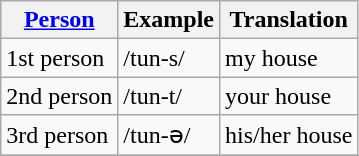<table class="wikitable">
<tr>
<th><a href='#'>Person</a></th>
<th>Example</th>
<th>Translation</th>
</tr>
<tr>
<td>1st person</td>
<td>  /tun-s/</td>
<td>my house</td>
</tr>
<tr>
<td>2nd person</td>
<td>  /tun-t/</td>
<td>your house</td>
</tr>
<tr>
<td>3rd person</td>
<td>  /tun-ə/</td>
<td>his/her house</td>
</tr>
<tr>
</tr>
</table>
